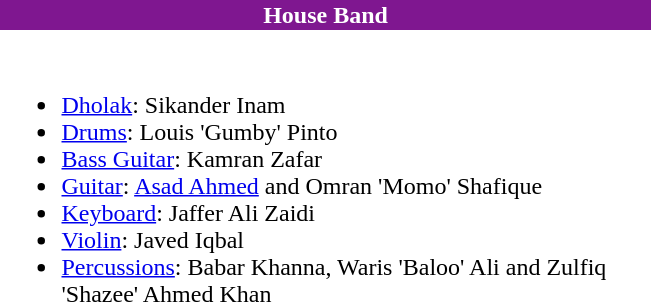<table style="border-spacing: 6px; border: 0px;">
<tr>
<th style="color:white; width:27em; background:#7F1790; text-align:center">House Band</th>
</tr>
<tr>
<td colspan="2"><br><ul><li><a href='#'>Dholak</a>: Sikander Inam</li><li><a href='#'>Drums</a>: Louis 'Gumby' Pinto</li><li><a href='#'>Bass Guitar</a>: Kamran Zafar</li><li><a href='#'>Guitar</a>: <a href='#'>Asad Ahmed</a> and Omran 'Momo' Shafique</li><li><a href='#'>Keyboard</a>: Jaffer Ali Zaidi</li><li><a href='#'>Violin</a>: Javed Iqbal</li><li><a href='#'>Percussions</a>: Babar Khanna, Waris 'Baloo' Ali and Zulfiq 'Shazee' Ahmed Khan</li></ul></td>
</tr>
</table>
